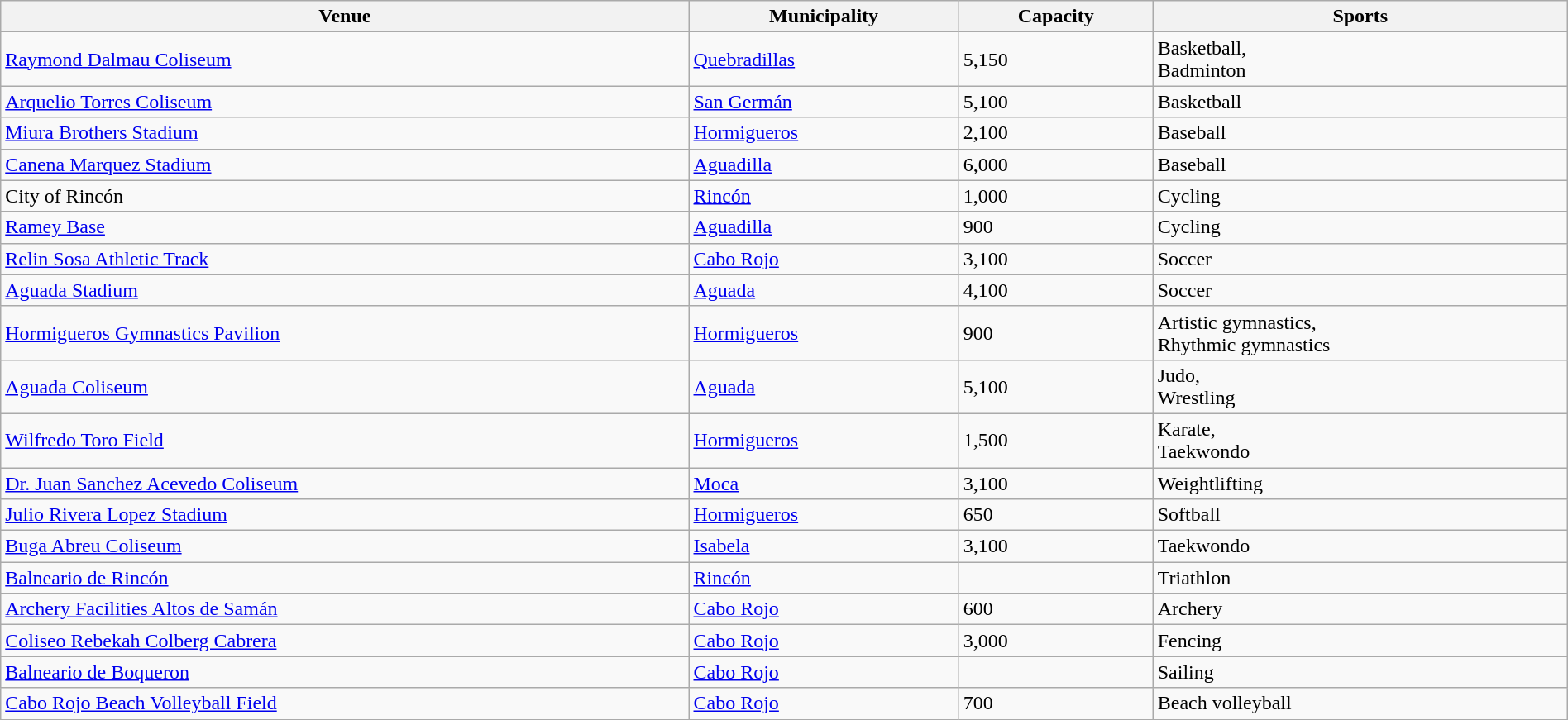<table class="wikitable" style="width:100%;">
<tr>
<th>Venue</th>
<th>Municipality</th>
<th>Capacity</th>
<th>Sports</th>
</tr>
<tr align=>
<td><a href='#'>Raymond Dalmau Coliseum</a></td>
<td><a href='#'>Quebradillas</a></td>
<td>5,150</td>
<td>Basketball,<br> Badminton</td>
</tr>
<tr>
<td><a href='#'>Arquelio Torres Coliseum</a></td>
<td><a href='#'>San Germán</a></td>
<td>5,100</td>
<td>Basketball</td>
</tr>
<tr>
<td><a href='#'>Miura Brothers Stadium</a></td>
<td><a href='#'>Hormigueros</a></td>
<td>2,100</td>
<td>Baseball</td>
</tr>
<tr>
<td><a href='#'>Canena Marquez Stadium</a></td>
<td><a href='#'>Aguadilla</a></td>
<td>6,000</td>
<td>Baseball</td>
</tr>
<tr>
<td>City of Rincón</td>
<td><a href='#'>Rincón</a></td>
<td>1,000</td>
<td>Cycling</td>
</tr>
<tr>
<td><a href='#'>Ramey Base</a></td>
<td><a href='#'>Aguadilla</a></td>
<td>900</td>
<td>Cycling</td>
</tr>
<tr>
<td><a href='#'>Relin Sosa Athletic Track</a></td>
<td><a href='#'>Cabo Rojo</a></td>
<td>3,100</td>
<td>Soccer</td>
</tr>
<tr>
<td><a href='#'>Aguada Stadium</a></td>
<td><a href='#'>Aguada</a></td>
<td>4,100</td>
<td>Soccer</td>
</tr>
<tr>
<td><a href='#'>Hormigueros Gymnastics Pavilion</a></td>
<td><a href='#'>Hormigueros</a></td>
<td>900</td>
<td>Artistic gymnastics,<br> Rhythmic gymnastics</td>
</tr>
<tr>
<td><a href='#'>Aguada Coliseum</a></td>
<td><a href='#'>Aguada</a></td>
<td>5,100</td>
<td>Judo,<br> Wrestling</td>
</tr>
<tr>
<td><a href='#'>Wilfredo Toro Field</a></td>
<td><a href='#'>Hormigueros</a></td>
<td>1,500</td>
<td>Karate,<br> Taekwondo</td>
</tr>
<tr>
<td><a href='#'>Dr. Juan Sanchez Acevedo Coliseum</a></td>
<td><a href='#'>Moca</a></td>
<td>3,100</td>
<td>Weightlifting</td>
</tr>
<tr>
<td><a href='#'>Julio Rivera Lopez Stadium</a></td>
<td><a href='#'>Hormigueros</a></td>
<td>650</td>
<td>Softball</td>
</tr>
<tr>
<td><a href='#'>Buga Abreu Coliseum</a></td>
<td><a href='#'>Isabela</a></td>
<td>3,100</td>
<td>Taekwondo</td>
</tr>
<tr>
<td><a href='#'>Balneario de Rincón</a></td>
<td><a href='#'>Rincón</a></td>
<td></td>
<td>Triathlon</td>
</tr>
<tr>
<td><a href='#'>Archery Facilities Altos de Samán</a></td>
<td><a href='#'>Cabo Rojo</a></td>
<td>600</td>
<td>Archery</td>
</tr>
<tr>
<td><a href='#'>Coliseo Rebekah Colberg Cabrera</a></td>
<td><a href='#'>Cabo Rojo</a></td>
<td>3,000</td>
<td>Fencing</td>
</tr>
<tr>
<td><a href='#'>Balneario de Boqueron</a></td>
<td><a href='#'>Cabo Rojo</a></td>
<td></td>
<td>Sailing</td>
</tr>
<tr>
<td><a href='#'>Cabo Rojo Beach Volleyball Field</a></td>
<td><a href='#'>Cabo Rojo</a></td>
<td>700</td>
<td>Beach volleyball</td>
</tr>
</table>
